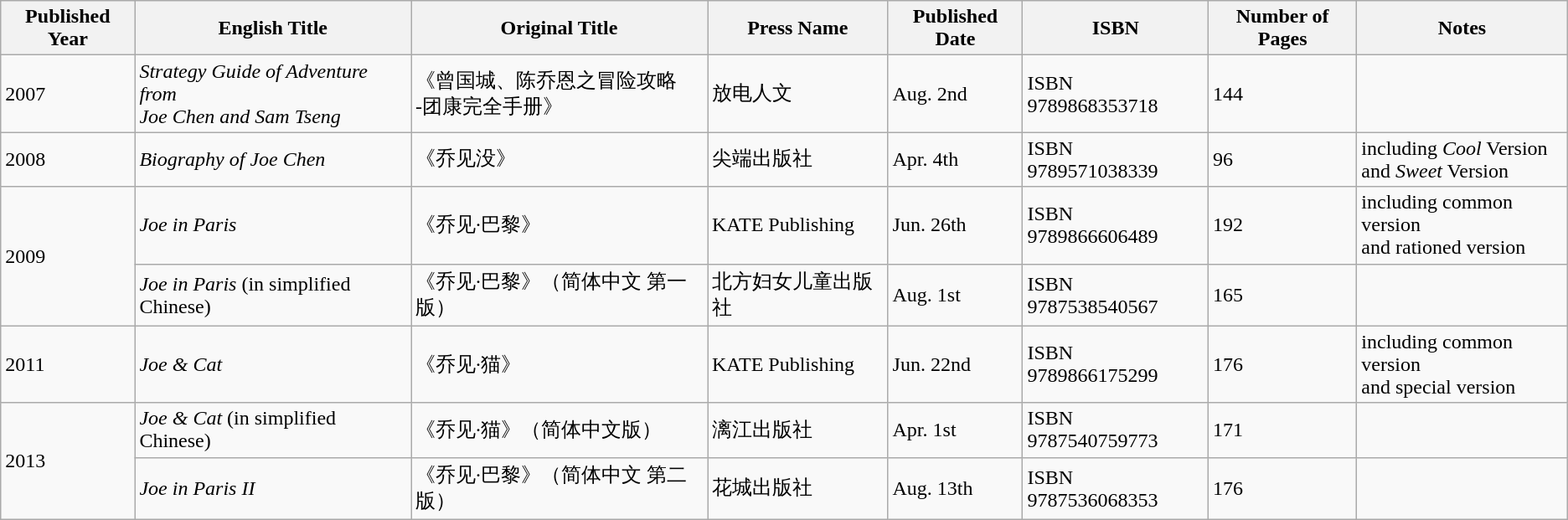<table class="wikitable">
<tr>
<th>Published Year</th>
<th>English Title</th>
<th>Original Title</th>
<th>Press Name</th>
<th>Published Date</th>
<th>ISBN</th>
<th>Number of Pages</th>
<th>Notes</th>
</tr>
<tr>
<td>2007</td>
<td><em>Strategy Guide of Adventure from</em><br><em>Joe Chen and Sam Tseng</em></td>
<td>《曾国城、陈乔恩之冒险攻略<br>-团康完全手册》</td>
<td>放电人文</td>
<td>Aug. 2nd</td>
<td>ISBN 9789868353718</td>
<td>144</td>
<td></td>
</tr>
<tr>
<td>2008</td>
<td><em>Biography of Joe Chen</em></td>
<td>《乔见没》</td>
<td>尖端出版社</td>
<td>Apr. 4th</td>
<td>ISBN 9789571038339</td>
<td>96</td>
<td>including <em>Cool</em>  Version<br>and <em>Sweet</em>  Version</td>
</tr>
<tr>
<td rowspan="2">2009</td>
<td><em>Joe in Paris</em></td>
<td>《乔见·巴黎》</td>
<td>KATE Publishing</td>
<td>Jun. 26th</td>
<td>ISBN 9789866606489</td>
<td>192</td>
<td>including common version<br>and rationed version</td>
</tr>
<tr>
<td><em>Joe in Paris</em> (in simplified Chinese)</td>
<td>《乔见·巴黎》（简体中文 第一版）</td>
<td>北方妇女儿童出版社</td>
<td>Aug. 1st</td>
<td>ISBN 9787538540567</td>
<td>165</td>
<td></td>
</tr>
<tr>
<td>2011</td>
<td><em>Joe & Cat</em></td>
<td>《乔见·猫》</td>
<td>KATE Publishing</td>
<td>Jun. 22nd</td>
<td>ISBN 9789866175299</td>
<td>176</td>
<td>including common version<br>and special version</td>
</tr>
<tr>
<td rowspan="2">2013</td>
<td><em>Joe & Cat</em> (in simplified Chinese)</td>
<td>《乔见·猫》（简体中文版）</td>
<td>漓江出版社</td>
<td>Apr. 1st</td>
<td>ISBN 9787540759773</td>
<td>171</td>
<td></td>
</tr>
<tr>
<td><em>Joe in Paris II</em></td>
<td>《乔见·巴黎》（简体中文 第二版）</td>
<td>花城出版社</td>
<td>Aug. 13th</td>
<td>ISBN 9787536068353</td>
<td>176</td>
<td></td>
</tr>
</table>
